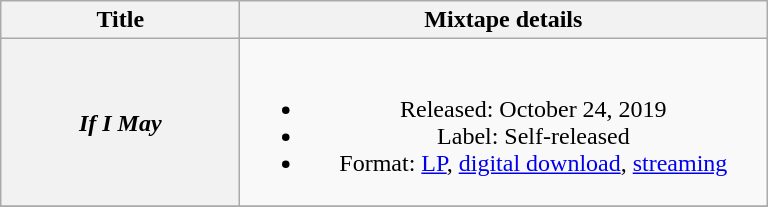<table class="wikitable plainrowheaders" style="text-align:center;">
<tr>
<th scope="col" style="width:9.5em;">Title</th>
<th scope="col" style="width:21.5em;">Mixtape details</th>
</tr>
<tr>
<th scope="row"><em>If I May</em></th>
<td><br><ul><li>Released: October 24, 2019</li><li>Label: Self-released</li><li>Format: <a href='#'>LP</a>, <a href='#'>digital download</a>, <a href='#'>streaming</a></li></ul></td>
</tr>
<tr>
</tr>
</table>
